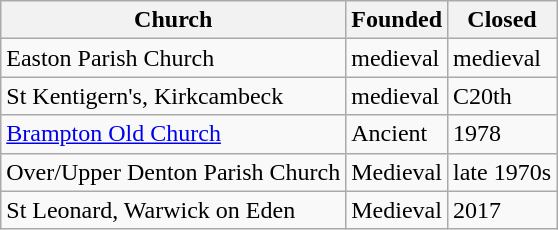<table class="wikitable">
<tr>
<th>Church</th>
<th>Founded</th>
<th>Closed</th>
</tr>
<tr>
<td>Easton Parish Church</td>
<td>medieval</td>
<td>medieval</td>
</tr>
<tr>
<td>St Kentigern's, Kirkcambeck</td>
<td>medieval</td>
<td>C20th</td>
</tr>
<tr>
<td><a href='#'>Brampton Old Church</a></td>
<td>Ancient</td>
<td>1978</td>
</tr>
<tr>
<td>Over/Upper Denton Parish Church</td>
<td>Medieval</td>
<td>late 1970s</td>
</tr>
<tr>
<td>St Leonard, Warwick on Eden</td>
<td>Medieval</td>
<td>2017</td>
</tr>
</table>
